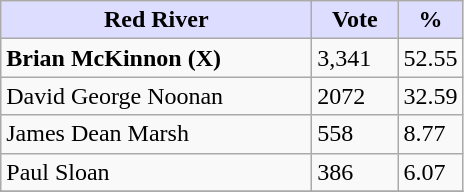<table class="wikitable">
<tr>
<th style="background:#ddf; width:200px;">Red River </th>
<th style="background:#ddf; width:50px;">Vote</th>
<th style="background:#ddf; width:30px;">%</th>
</tr>
<tr>
<td><strong>Brian McKinnon (X)</strong></td>
<td>3,341</td>
<td>52.55</td>
</tr>
<tr>
<td>David George Noonan</td>
<td>2072</td>
<td>32.59</td>
</tr>
<tr>
<td>James Dean Marsh</td>
<td>558</td>
<td>8.77</td>
</tr>
<tr>
<td>Paul Sloan</td>
<td>386</td>
<td>6.07</td>
</tr>
<tr>
</tr>
</table>
